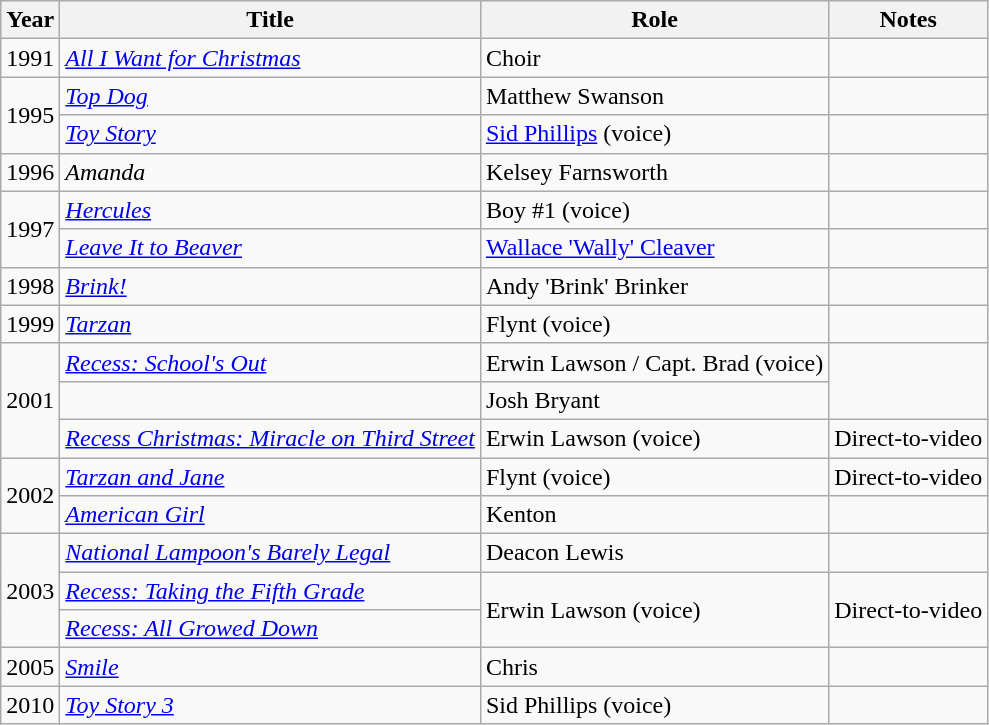<table class="wikitable sortable">
<tr>
<th>Year</th>
<th>Title</th>
<th>Role</th>
<th class="unsortable">Notes</th>
</tr>
<tr>
<td>1991</td>
<td><em><a href='#'>All I Want for Christmas</a></em></td>
<td>Choir</td>
<td></td>
</tr>
<tr>
<td rowspan="2">1995</td>
<td><em><a href='#'>Top Dog</a></em></td>
<td>Matthew Swanson</td>
<td></td>
</tr>
<tr>
<td><em><a href='#'>Toy Story</a></em></td>
<td><a href='#'>Sid Phillips</a> (voice)</td>
<td></td>
</tr>
<tr>
<td>1996</td>
<td><em>Amanda</em></td>
<td>Kelsey Farnsworth</td>
<td></td>
</tr>
<tr>
<td rowspan="2">1997</td>
<td><em><a href='#'>Hercules</a></em></td>
<td>Boy #1 (voice)</td>
<td></td>
</tr>
<tr>
<td><em><a href='#'>Leave It to Beaver</a></em></td>
<td><a href='#'>Wallace 'Wally' Cleaver</a></td>
<td></td>
</tr>
<tr>
<td>1998</td>
<td><em><a href='#'>Brink!</a></em></td>
<td>Andy 'Brink' Brinker</td>
<td></td>
</tr>
<tr>
<td>1999</td>
<td><em><a href='#'>Tarzan</a></em></td>
<td>Flynt (voice)</td>
<td></td>
</tr>
<tr>
<td rowspan="3">2001</td>
<td><em><a href='#'>Recess: School's Out</a></em></td>
<td>Erwin Lawson / Capt. Brad (voice)</td>
</tr>
<tr>
<td><em></em></td>
<td>Josh Bryant</td>
</tr>
<tr>
<td><em><a href='#'>Recess Christmas: Miracle on Third Street</a></em></td>
<td>Erwin Lawson (voice)</td>
<td>Direct-to-video</td>
</tr>
<tr>
<td rowspan="2">2002</td>
<td><em><a href='#'>Tarzan and Jane</a></em></td>
<td>Flynt (voice)</td>
<td>Direct-to-video</td>
</tr>
<tr>
<td><em><a href='#'>American Girl</a></em></td>
<td>Kenton</td>
<td></td>
</tr>
<tr>
<td rowspan="3">2003</td>
<td><em><a href='#'>National Lampoon's Barely Legal</a></em></td>
<td>Deacon Lewis</td>
<td></td>
</tr>
<tr>
<td><em><a href='#'>Recess: Taking the Fifth Grade</a></em></td>
<td rowspan="2">Erwin Lawson (voice)</td>
<td rowspan="2">Direct-to-video</td>
</tr>
<tr>
<td><em><a href='#'>Recess: All Growed Down</a></em></td>
</tr>
<tr>
<td>2005</td>
<td><em><a href='#'>Smile</a></em></td>
<td>Chris</td>
<td></td>
</tr>
<tr>
<td>2010</td>
<td><em><a href='#'>Toy Story 3</a></em></td>
<td>Sid Phillips (voice)</td>
<td></td>
</tr>
</table>
